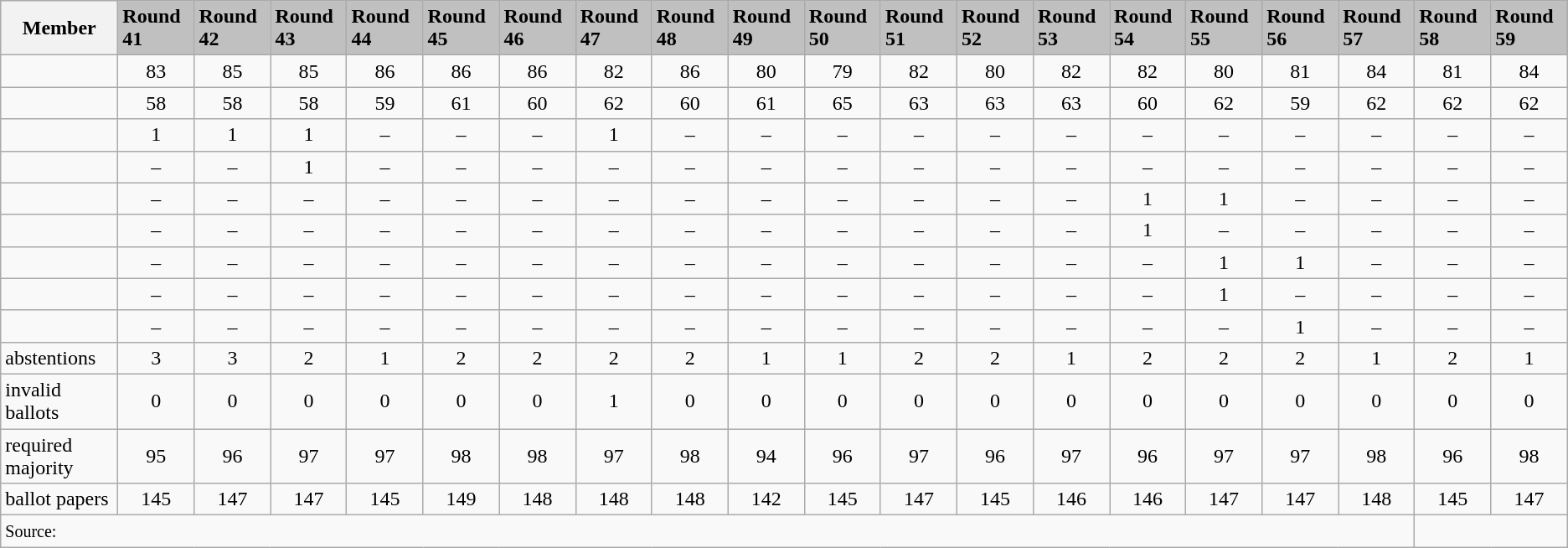<table class="wikitable collapsible collapsed">
<tr>
<th>Member</th>
<td style="background:silver;"><strong>Round 41</strong></td>
<td style="background:silver;"><strong>Round 42</strong></td>
<td style="background:silver;"><strong>Round 43</strong></td>
<td style="background:silver;"><strong>Round 44</strong></td>
<td style="background:silver;"><strong>Round 45</strong></td>
<td style="background:silver;"><strong>Round 46</strong></td>
<td style="background:silver;"><strong>Round 47</strong></td>
<td style="background:silver;"><strong>Round 48</strong></td>
<td style="background:silver;"><strong>Round 49</strong></td>
<td style="background:silver;"><strong>Round 50</strong></td>
<td style="background:silver;"><strong>Round 51</strong></td>
<td style="background:silver;"><strong>Round 52</strong></td>
<td style="background:silver;"><strong>Round 53</strong></td>
<td style="background:silver;"><strong>Round 54</strong></td>
<td style="background:silver;"><strong>Round 55</strong></td>
<td style="background:silver;"><strong>Round 56</strong></td>
<td style="background:silver;"><strong>Round 57</strong></td>
<td style="background:silver;"><strong>Round 58</strong></td>
<td style="background:silver;"><strong>Round 59</strong></td>
</tr>
<tr>
<td></td>
<td style="text-align:center;">83</td>
<td style="text-align:center;">85</td>
<td style="text-align:center;">85</td>
<td style="text-align:center;">86</td>
<td style="text-align:center;">86</td>
<td style="text-align:center;">86</td>
<td style="text-align:center;">82</td>
<td style="text-align:center;">86</td>
<td style="text-align:center;">80</td>
<td style="text-align:center;">79</td>
<td style="text-align:center;">82</td>
<td style="text-align:center;">80</td>
<td style="text-align:center;">82</td>
<td style="text-align:center;">82</td>
<td style="text-align:center;">80</td>
<td style="text-align:center;">81</td>
<td style="text-align:center;">84</td>
<td style="text-align:center;">81</td>
<td style="text-align:center;">84</td>
</tr>
<tr>
<td></td>
<td style="text-align:center;">58</td>
<td style="text-align:center;">58</td>
<td style="text-align:center;">58</td>
<td style="text-align:center;">59</td>
<td style="text-align:center;">61</td>
<td style="text-align:center;">60</td>
<td style="text-align:center;">62</td>
<td style="text-align:center;">60</td>
<td style="text-align:center;">61</td>
<td style="text-align:center;">65</td>
<td style="text-align:center;">63</td>
<td style="text-align:center;">63</td>
<td style="text-align:center;">63</td>
<td style="text-align:center;">60</td>
<td style="text-align:center;">62</td>
<td style="text-align:center;">59</td>
<td style="text-align:center;">62</td>
<td style="text-align:center;">62</td>
<td style="text-align:center;">62</td>
</tr>
<tr>
<td></td>
<td style="text-align:center;">1</td>
<td style="text-align:center;">1</td>
<td style="text-align:center;">1</td>
<td style="text-align:center;">–</td>
<td style="text-align:center;">–</td>
<td style="text-align:center;">–</td>
<td style="text-align:center;">1</td>
<td style="text-align:center;">–</td>
<td style="text-align:center;">–</td>
<td style="text-align:center;">–</td>
<td style="text-align:center;">–</td>
<td style="text-align:center;">–</td>
<td style="text-align:center;">–</td>
<td style="text-align:center;">–</td>
<td style="text-align:center;">–</td>
<td style="text-align:center;">–</td>
<td style="text-align:center;">–</td>
<td style="text-align:center;">–</td>
<td style="text-align:center;">–</td>
</tr>
<tr>
<td></td>
<td style="text-align:center;">–</td>
<td style="text-align:center;">–</td>
<td style="text-align:center;">1</td>
<td style="text-align:center;">–</td>
<td style="text-align:center;">–</td>
<td style="text-align:center;">–</td>
<td style="text-align:center;">–</td>
<td style="text-align:center;">–</td>
<td style="text-align:center;">–</td>
<td style="text-align:center;">–</td>
<td style="text-align:center;">–</td>
<td style="text-align:center;">–</td>
<td style="text-align:center;">–</td>
<td style="text-align:center;">–</td>
<td style="text-align:center;">–</td>
<td style="text-align:center;">–</td>
<td style="text-align:center;">–</td>
<td style="text-align:center;">–</td>
<td style="text-align:center;">–</td>
</tr>
<tr>
<td></td>
<td style="text-align:center;">–</td>
<td style="text-align:center;">–</td>
<td style="text-align:center;">–</td>
<td style="text-align:center;">–</td>
<td style="text-align:center;">–</td>
<td style="text-align:center;">–</td>
<td style="text-align:center;">–</td>
<td style="text-align:center;">–</td>
<td style="text-align:center;">–</td>
<td style="text-align:center;">–</td>
<td style="text-align:center;">–</td>
<td style="text-align:center;">–</td>
<td style="text-align:center;">–</td>
<td style="text-align:center;">1</td>
<td style="text-align:center;">1</td>
<td style="text-align:center;">–</td>
<td style="text-align:center;">–</td>
<td style="text-align:center;">–</td>
<td style="text-align:center;">–</td>
</tr>
<tr>
<td></td>
<td style="text-align:center;">–</td>
<td style="text-align:center;">–</td>
<td style="text-align:center;">–</td>
<td style="text-align:center;">–</td>
<td style="text-align:center;">–</td>
<td style="text-align:center;">–</td>
<td style="text-align:center;">–</td>
<td style="text-align:center;">–</td>
<td style="text-align:center;">–</td>
<td style="text-align:center;">–</td>
<td style="text-align:center;">–</td>
<td style="text-align:center;">–</td>
<td style="text-align:center;">–</td>
<td style="text-align:center;">1</td>
<td style="text-align:center;">–</td>
<td style="text-align:center;">–</td>
<td style="text-align:center;">–</td>
<td style="text-align:center;">–</td>
<td style="text-align:center;">–</td>
</tr>
<tr>
<td></td>
<td style="text-align:center;">–</td>
<td style="text-align:center;">–</td>
<td style="text-align:center;">–</td>
<td style="text-align:center;">–</td>
<td style="text-align:center;">–</td>
<td style="text-align:center;">–</td>
<td style="text-align:center;">–</td>
<td style="text-align:center;">–</td>
<td style="text-align:center;">–</td>
<td style="text-align:center;">–</td>
<td style="text-align:center;">–</td>
<td style="text-align:center;">–</td>
<td style="text-align:center;">–</td>
<td style="text-align:center;">–</td>
<td style="text-align:center;">1</td>
<td style="text-align:center;">1</td>
<td style="text-align:center;">–</td>
<td style="text-align:center;">–</td>
<td style="text-align:center;">–</td>
</tr>
<tr>
<td></td>
<td style="text-align:center;">–</td>
<td style="text-align:center;">–</td>
<td style="text-align:center;">–</td>
<td style="text-align:center;">–</td>
<td style="text-align:center;">–</td>
<td style="text-align:center;">–</td>
<td style="text-align:center;">–</td>
<td style="text-align:center;">–</td>
<td style="text-align:center;">–</td>
<td style="text-align:center;">–</td>
<td style="text-align:center;">–</td>
<td style="text-align:center;">–</td>
<td style="text-align:center;">–</td>
<td style="text-align:center;">–</td>
<td style="text-align:center;">1</td>
<td style="text-align:center;">–</td>
<td style="text-align:center;">–</td>
<td style="text-align:center;">–</td>
<td style="text-align:center;">–</td>
</tr>
<tr>
<td></td>
<td style="text-align:center;">–</td>
<td style="text-align:center;">–</td>
<td style="text-align:center;">–</td>
<td style="text-align:center;">–</td>
<td style="text-align:center;">–</td>
<td style="text-align:center;">–</td>
<td style="text-align:center;">–</td>
<td style="text-align:center;">–</td>
<td style="text-align:center;">–</td>
<td style="text-align:center;">–</td>
<td style="text-align:center;">–</td>
<td style="text-align:center;">–</td>
<td style="text-align:center;">–</td>
<td style="text-align:center;">–</td>
<td style="text-align:center;">–</td>
<td style="text-align:center;">1</td>
<td style="text-align:center;">–</td>
<td style="text-align:center;">–</td>
<td style="text-align:center;">–</td>
</tr>
<tr>
<td>abstentions</td>
<td style="text-align:center;">3</td>
<td style="text-align:center;">3</td>
<td style="text-align:center;">2</td>
<td style="text-align:center;">1</td>
<td style="text-align:center;">2</td>
<td style="text-align:center;">2</td>
<td style="text-align:center;">2</td>
<td style="text-align:center;">2</td>
<td style="text-align:center;">1</td>
<td style="text-align:center;">1</td>
<td style="text-align:center;">2</td>
<td style="text-align:center;">2</td>
<td style="text-align:center;">1</td>
<td style="text-align:center;">2</td>
<td style="text-align:center;">2</td>
<td style="text-align:center;">2</td>
<td style="text-align:center;">1</td>
<td style="text-align:center;">2</td>
<td style="text-align:center;">1</td>
</tr>
<tr>
<td>invalid ballots</td>
<td style="text-align:center;">0</td>
<td style="text-align:center;">0</td>
<td style="text-align:center;">0</td>
<td style="text-align:center;">0</td>
<td style="text-align:center;">0</td>
<td style="text-align:center;">0</td>
<td style="text-align:center;">1</td>
<td style="text-align:center;">0</td>
<td style="text-align:center;">0</td>
<td style="text-align:center;">0</td>
<td style="text-align:center;">0</td>
<td style="text-align:center;">0</td>
<td style="text-align:center;">0</td>
<td style="text-align:center;">0</td>
<td style="text-align:center;">0</td>
<td style="text-align:center;">0</td>
<td style="text-align:center;">0</td>
<td style="text-align:center;">0</td>
<td style="text-align:center;">0</td>
</tr>
<tr>
<td>required majority</td>
<td style="text-align:center;">95</td>
<td style="text-align:center;">96</td>
<td style="text-align:center;">97</td>
<td style="text-align:center;">97</td>
<td style="text-align:center;">98</td>
<td style="text-align:center;">98</td>
<td style="text-align:center;">97</td>
<td style="text-align:center;">98</td>
<td style="text-align:center;">94</td>
<td style="text-align:center;">96</td>
<td style="text-align:center;">97</td>
<td style="text-align:center;">96</td>
<td style="text-align:center;">97</td>
<td style="text-align:center;">96</td>
<td style="text-align:center;">97</td>
<td style="text-align:center;">97</td>
<td style="text-align:center;">98</td>
<td style="text-align:center;">96</td>
<td style="text-align:center;">98</td>
</tr>
<tr>
<td>ballot papers</td>
<td style="text-align:center;">145</td>
<td style="text-align:center;">147</td>
<td style="text-align:center;">147</td>
<td style="text-align:center;">145</td>
<td style="text-align:center;">149</td>
<td style="text-align:center;">148</td>
<td style="text-align:center;">148</td>
<td style="text-align:center;">148</td>
<td style="text-align:center;">142</td>
<td style="text-align:center;">145</td>
<td style="text-align:center;">147</td>
<td style="text-align:center;">145</td>
<td style="text-align:center;">146</td>
<td style="text-align:center;">146</td>
<td style="text-align:center;">147</td>
<td style="text-align:center;">147</td>
<td style="text-align:center;">148</td>
<td style="text-align:center;">145</td>
<td style="text-align:center;">147</td>
</tr>
<tr>
<td colspan=18><small>Source:</small></td>
</tr>
</table>
